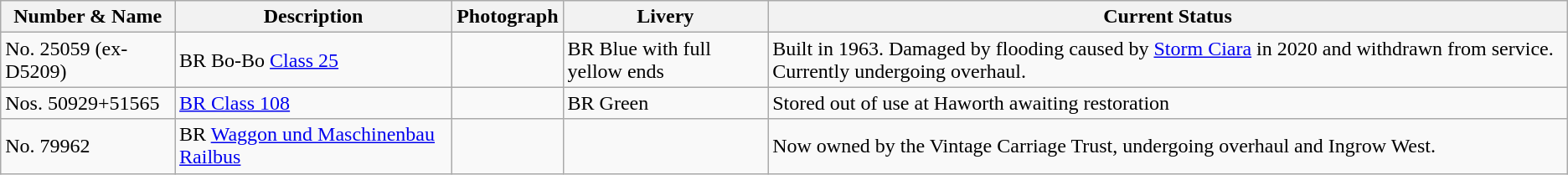<table class="wikitable">
<tr>
<th>Number & Name</th>
<th>Description</th>
<th>Photograph</th>
<th>Livery</th>
<th>Current Status</th>
</tr>
<tr>
<td>No. 25059 (ex-D5209)</td>
<td>BR Bo-Bo <a href='#'>Class 25</a></td>
<td></td>
<td>BR Blue with full yellow ends</td>
<td>Built in 1963. Damaged by flooding caused by <a href='#'>Storm Ciara</a> in 2020 and withdrawn from service. Currently undergoing overhaul.</td>
</tr>
<tr>
<td>Nos. 50929+51565</td>
<td><a href='#'>BR Class 108</a></td>
<td></td>
<td>BR Green</td>
<td>Stored out of use at Haworth awaiting restoration</td>
</tr>
<tr>
<td>No. 79962</td>
<td>BR <a href='#'>Waggon und Maschinenbau Railbus</a></td>
<td></td>
<td></td>
<td>Now owned by the Vintage Carriage Trust, undergoing overhaul and Ingrow West.</td>
</tr>
</table>
